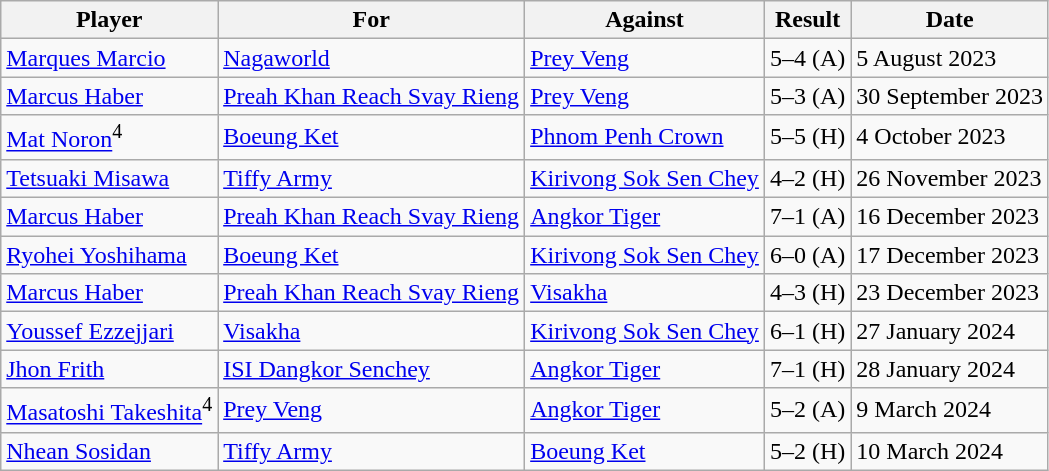<table class="wikitable sortable">
<tr>
<th>Player</th>
<th>For</th>
<th>Against</th>
<th style="text-align:center">Result</th>
<th>Date</th>
</tr>
<tr>
<td> <a href='#'>Marques Marcio</a></td>
<td><a href='#'>Nagaworld</a></td>
<td><a href='#'>Prey Veng</a></td>
<td>5–4 (A)</td>
<td>5 August 2023</td>
</tr>
<tr>
<td> <a href='#'>Marcus Haber</a></td>
<td><a href='#'>Preah Khan Reach Svay Rieng</a></td>
<td><a href='#'>Prey Veng</a></td>
<td>5–3 (A)</td>
<td>30 September 2023</td>
</tr>
<tr>
<td> <a href='#'>Mat Noron</a><sup>4</sup></td>
<td><a href='#'>Boeung Ket</a></td>
<td><a href='#'>Phnom Penh Crown</a></td>
<td>5–5 (H)</td>
<td>4 October 2023</td>
</tr>
<tr>
<td> <a href='#'>Tetsuaki Misawa</a></td>
<td><a href='#'>Tiffy Army</a></td>
<td><a href='#'>Kirivong Sok Sen Chey</a></td>
<td>4–2 (H)</td>
<td>26 November 2023</td>
</tr>
<tr>
<td> <a href='#'>Marcus Haber</a></td>
<td><a href='#'>Preah Khan Reach Svay Rieng</a></td>
<td><a href='#'>Angkor Tiger</a></td>
<td>7–1 (A)</td>
<td>16 December 2023</td>
</tr>
<tr>
<td> <a href='#'>Ryohei Yoshihama</a></td>
<td><a href='#'>Boeung Ket</a></td>
<td><a href='#'>Kirivong Sok Sen Chey</a></td>
<td>6–0 (A)</td>
<td>17 December 2023</td>
</tr>
<tr>
<td> <a href='#'>Marcus Haber</a></td>
<td><a href='#'>Preah Khan Reach Svay Rieng</a></td>
<td><a href='#'>Visakha</a></td>
<td>4–3 (H)</td>
<td>23 December 2023</td>
</tr>
<tr>
<td> <a href='#'>Youssef Ezzejjari</a></td>
<td><a href='#'>Visakha</a></td>
<td><a href='#'>Kirivong Sok Sen Chey</a></td>
<td>6–1 (H)</td>
<td>27 January 2024</td>
</tr>
<tr>
<td> <a href='#'>Jhon Frith</a></td>
<td><a href='#'>ISI Dangkor Senchey</a></td>
<td><a href='#'>Angkor Tiger</a></td>
<td>7–1 (H)</td>
<td>28 January 2024</td>
</tr>
<tr>
<td> <a href='#'>Masatoshi Takeshita</a><sup>4</sup></td>
<td><a href='#'>Prey Veng</a></td>
<td><a href='#'>Angkor Tiger</a></td>
<td>5–2 (A)</td>
<td>9 March 2024</td>
</tr>
<tr>
<td> <a href='#'>Nhean Sosidan</a></td>
<td><a href='#'>Tiffy Army</a></td>
<td><a href='#'>Boeung Ket</a></td>
<td>5–2 (H)</td>
<td>10 March 2024</td>
</tr>
</table>
